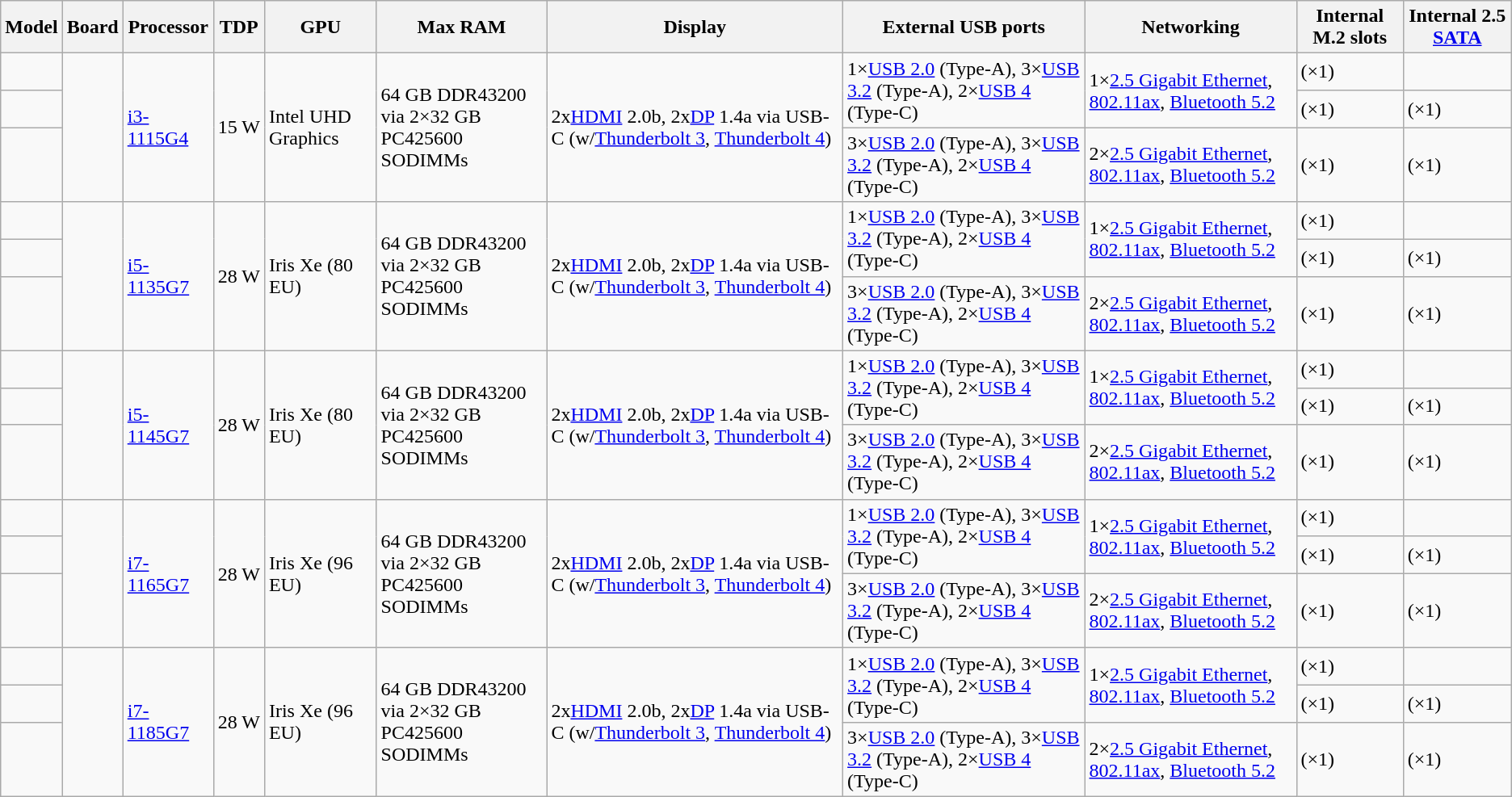<table class="wikitable">
<tr>
<th>Model</th>
<th>Board</th>
<th>Processor</th>
<th>TDP</th>
<th>GPU</th>
<th>Max RAM</th>
<th>Display</th>
<th>External USB ports</th>
<th>Networking</th>
<th>Internal M.2 slots</th>
<th>Internal 2.5 <a href='#'>SATA</a></th>
</tr>
<tr>
<td></td>
<td rowspan="3"></td>
<td rowspan="3"><a href='#'>i3-1115G4</a></td>
<td rowspan="3">15 W</td>
<td rowspan="3">Intel UHD Graphics</td>
<td rowspan="3">64 GB DDR43200<br>via 2×32 GB PC425600 SODIMMs</td>
<td rowspan="3">2x<a href='#'>HDMI</a> 2.0b, 2x<a href='#'>DP</a> 1.4a via USB-C (w/<a href='#'>Thunderbolt 3</a>, <a href='#'>Thunderbolt 4</a>)</td>
<td rowspan="2">1×<a href='#'>USB 2.0</a> (Type-A), 3×<a href='#'>USB 3.2</a> (Type-A), 2×<a href='#'>USB 4</a> (Type-C)</td>
<td rowspan="2">1×<a href='#'>2.5 Gigabit Ethernet</a>, <a href='#'>802.11ax</a>, <a href='#'>Bluetooth 5.2</a></td>
<td> (×1)</td>
<td></td>
</tr>
<tr>
<td></td>
<td> (×1)</td>
<td> (×1)</td>
</tr>
<tr>
<td></td>
<td>3×<a href='#'>USB 2.0</a> (Type-A), 3×<a href='#'>USB 3.2</a> (Type-A), 2×<a href='#'>USB 4</a> (Type-C)</td>
<td>2×<a href='#'>2.5 Gigabit Ethernet</a>, <a href='#'>802.11ax</a>, <a href='#'>Bluetooth 5.2</a></td>
<td> (×1)</td>
<td> (×1)</td>
</tr>
<tr>
<td></td>
<td rowspan="3"></td>
<td rowspan="3"><a href='#'>i5-1135G7</a></td>
<td rowspan="3">28 W</td>
<td rowspan="3">Iris Xe (80 EU)</td>
<td rowspan="3">64 GB DDR43200<br>via 2×32 GB PC425600 SODIMMs</td>
<td rowspan="3">2x<a href='#'>HDMI</a> 2.0b, 2x<a href='#'>DP</a> 1.4a via USB-C (w/<a href='#'>Thunderbolt 3</a>, <a href='#'>Thunderbolt 4</a>)</td>
<td rowspan="2">1×<a href='#'>USB 2.0</a> (Type-A), 3×<a href='#'>USB 3.2</a> (Type-A), 2×<a href='#'>USB 4</a> (Type-C)</td>
<td rowspan="2">1×<a href='#'>2.5 Gigabit Ethernet</a>, <a href='#'>802.11ax</a>, <a href='#'>Bluetooth 5.2</a></td>
<td> (×1)</td>
<td></td>
</tr>
<tr>
<td></td>
<td> (×1)</td>
<td> (×1)</td>
</tr>
<tr>
<td></td>
<td>3×<a href='#'>USB 2.0</a> (Type-A), 3×<a href='#'>USB 3.2</a> (Type-A), 2×<a href='#'>USB 4</a> (Type-C)</td>
<td>2×<a href='#'>2.5 Gigabit Ethernet</a>, <a href='#'>802.11ax</a>, <a href='#'>Bluetooth 5.2</a></td>
<td> (×1)</td>
<td> (×1)</td>
</tr>
<tr>
<td></td>
<td rowspan="3"></td>
<td rowspan="3"><a href='#'>i5-1145G7</a></td>
<td rowspan="3">28 W</td>
<td rowspan="3">Iris Xe (80 EU)</td>
<td rowspan="3">64 GB DDR43200<br>via 2×32 GB PC425600 SODIMMs</td>
<td rowspan="3">2x<a href='#'>HDMI</a> 2.0b, 2x<a href='#'>DP</a> 1.4a via USB-C (w/<a href='#'>Thunderbolt 3</a>, <a href='#'>Thunderbolt 4</a>)</td>
<td rowspan="2">1×<a href='#'>USB 2.0</a> (Type-A), 3×<a href='#'>USB 3.2</a> (Type-A), 2×<a href='#'>USB 4</a> (Type-C)</td>
<td rowspan="2">1×<a href='#'>2.5 Gigabit Ethernet</a>, <a href='#'>802.11ax</a>, <a href='#'>Bluetooth 5.2</a></td>
<td> (×1)</td>
<td></td>
</tr>
<tr>
<td></td>
<td> (×1)</td>
<td> (×1)</td>
</tr>
<tr>
<td></td>
<td>3×<a href='#'>USB 2.0</a> (Type-A), 3×<a href='#'>USB 3.2</a> (Type-A), 2×<a href='#'>USB 4</a> (Type-C)</td>
<td>2×<a href='#'>2.5 Gigabit Ethernet</a>, <a href='#'>802.11ax</a>, <a href='#'>Bluetooth 5.2</a></td>
<td> (×1)</td>
<td> (×1)</td>
</tr>
<tr>
<td></td>
<td rowspan="3"></td>
<td rowspan="3"><a href='#'>i7-1165G7</a></td>
<td rowspan="3">28 W</td>
<td rowspan="3">Iris Xe (96 EU)</td>
<td rowspan="3">64 GB DDR43200<br>via 2×32 GB PC425600 SODIMMs</td>
<td rowspan="3">2x<a href='#'>HDMI</a> 2.0b, 2x<a href='#'>DP</a> 1.4a via USB-C (w/<a href='#'>Thunderbolt 3</a>, <a href='#'>Thunderbolt 4</a>)</td>
<td rowspan="2">1×<a href='#'>USB 2.0</a> (Type-A), 3×<a href='#'>USB 3.2</a> (Type-A), 2×<a href='#'>USB 4</a> (Type-C)</td>
<td rowspan="2">1×<a href='#'>2.5 Gigabit Ethernet</a>, <a href='#'>802.11ax</a>, <a href='#'>Bluetooth 5.2</a></td>
<td> (×1)</td>
<td></td>
</tr>
<tr>
<td></td>
<td> (×1)</td>
<td> (×1)</td>
</tr>
<tr>
<td></td>
<td>3×<a href='#'>USB 2.0</a> (Type-A), 3×<a href='#'>USB 3.2</a> (Type-A), 2×<a href='#'>USB 4</a> (Type-C)</td>
<td>2×<a href='#'>2.5 Gigabit Ethernet</a>, <a href='#'>802.11ax</a>, <a href='#'>Bluetooth 5.2</a></td>
<td> (×1)</td>
<td> (×1)</td>
</tr>
<tr>
<td></td>
<td rowspan="3"></td>
<td rowspan="3"><a href='#'>i7-1185G7</a></td>
<td rowspan="3">28 W</td>
<td rowspan="3">Iris Xe (96 EU)</td>
<td rowspan="3">64 GB DDR43200<br>via 2×32 GB PC425600 SODIMMs</td>
<td rowspan="3">2x<a href='#'>HDMI</a> 2.0b, 2x<a href='#'>DP</a> 1.4a via USB-C (w/<a href='#'>Thunderbolt 3</a>, <a href='#'>Thunderbolt 4</a>)</td>
<td rowspan="2">1×<a href='#'>USB 2.0</a> (Type-A), 3×<a href='#'>USB 3.2</a> (Type-A), 2×<a href='#'>USB 4</a> (Type-C)</td>
<td rowspan="2">1×<a href='#'>2.5 Gigabit Ethernet</a>, <a href='#'>802.11ax</a>, <a href='#'>Bluetooth 5.2</a></td>
<td> (×1)</td>
<td></td>
</tr>
<tr>
<td></td>
<td> (×1)</td>
<td> (×1)</td>
</tr>
<tr>
<td></td>
<td>3×<a href='#'>USB 2.0</a> (Type-A), 3×<a href='#'>USB 3.2</a> (Type-A), 2×<a href='#'>USB 4</a> (Type-C)</td>
<td>2×<a href='#'>2.5 Gigabit Ethernet</a>, <a href='#'>802.11ax</a>, <a href='#'>Bluetooth 5.2</a></td>
<td> (×1)</td>
<td> (×1)</td>
</tr>
</table>
